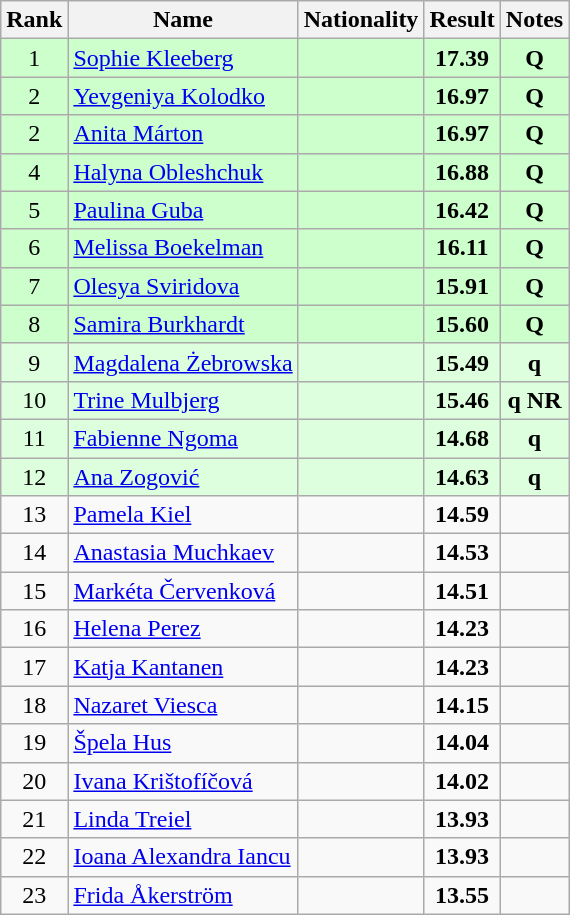<table class="wikitable sortable" style="text-align:center">
<tr>
<th>Rank</th>
<th>Name</th>
<th>Nationality</th>
<th>Result</th>
<th>Notes</th>
</tr>
<tr bgcolor=ccffcc>
<td>1</td>
<td align=left><a href='#'>Sophie Kleeberg</a></td>
<td align=left></td>
<td><strong>17.39</strong></td>
<td><strong>Q</strong></td>
</tr>
<tr bgcolor=ccffcc>
<td>2</td>
<td align=left><a href='#'>Yevgeniya Kolodko</a></td>
<td align=left></td>
<td><strong>16.97</strong></td>
<td><strong>Q</strong></td>
</tr>
<tr bgcolor=ccffcc>
<td>2</td>
<td align=left><a href='#'>Anita Márton</a></td>
<td align=left></td>
<td><strong>16.97</strong></td>
<td><strong>Q</strong></td>
</tr>
<tr bgcolor=ccffcc>
<td>4</td>
<td align=left><a href='#'>Halyna Obleshchuk</a></td>
<td align=left></td>
<td><strong>16.88</strong></td>
<td><strong>Q</strong></td>
</tr>
<tr bgcolor=ccffcc>
<td>5</td>
<td align=left><a href='#'>Paulina Guba</a></td>
<td align=left></td>
<td><strong>16.42</strong></td>
<td><strong>Q</strong></td>
</tr>
<tr bgcolor=ccffcc>
<td>6</td>
<td align=left><a href='#'>Melissa Boekelman</a></td>
<td align=left></td>
<td><strong>16.11</strong></td>
<td><strong>Q</strong></td>
</tr>
<tr bgcolor=ccffcc>
<td>7</td>
<td align=left><a href='#'>Olesya Sviridova</a></td>
<td align=left></td>
<td><strong>15.91</strong></td>
<td><strong>Q</strong></td>
</tr>
<tr bgcolor=ccffcc>
<td>8</td>
<td align=left><a href='#'>Samira Burkhardt</a></td>
<td align=left></td>
<td><strong>15.60</strong></td>
<td><strong>Q</strong></td>
</tr>
<tr bgcolor=ddffdd>
<td>9</td>
<td align=left><a href='#'>Magdalena Żebrowska</a></td>
<td align=left></td>
<td><strong>15.49</strong></td>
<td><strong>q</strong></td>
</tr>
<tr bgcolor=ddffdd>
<td>10</td>
<td align=left><a href='#'>Trine Mulbjerg</a></td>
<td align=left></td>
<td><strong>15.46</strong></td>
<td><strong>q NR</strong></td>
</tr>
<tr bgcolor=ddffdd>
<td>11</td>
<td align=left><a href='#'>Fabienne Ngoma</a></td>
<td align=left></td>
<td><strong>14.68</strong></td>
<td><strong>q</strong></td>
</tr>
<tr bgcolor=ddffdd>
<td>12</td>
<td align=left><a href='#'>Ana Zogović</a></td>
<td align=left></td>
<td><strong>14.63</strong></td>
<td><strong>q</strong></td>
</tr>
<tr>
<td>13</td>
<td align=left><a href='#'>Pamela Kiel</a></td>
<td align=left></td>
<td><strong>14.59</strong></td>
<td></td>
</tr>
<tr>
<td>14</td>
<td align=left><a href='#'>Anastasia Muchkaev</a></td>
<td align=left></td>
<td><strong>14.53</strong></td>
<td></td>
</tr>
<tr>
<td>15</td>
<td align=left><a href='#'>Markéta Červenková</a></td>
<td align=left></td>
<td><strong>14.51</strong></td>
<td></td>
</tr>
<tr>
<td>16</td>
<td align=left><a href='#'>Helena Perez</a></td>
<td align=left></td>
<td><strong>14.23</strong></td>
<td></td>
</tr>
<tr>
<td>17</td>
<td align=left><a href='#'>Katja Kantanen</a></td>
<td align=left></td>
<td><strong>14.23</strong></td>
<td></td>
</tr>
<tr>
<td>18</td>
<td align=left><a href='#'>Nazaret Viesca</a></td>
<td align=left></td>
<td><strong>14.15</strong></td>
<td></td>
</tr>
<tr>
<td>19</td>
<td align=left><a href='#'>Špela Hus</a></td>
<td align=left></td>
<td><strong>14.04</strong></td>
<td></td>
</tr>
<tr>
<td>20</td>
<td align=left><a href='#'>Ivana Krištofíčová</a></td>
<td align=left></td>
<td><strong>14.02</strong></td>
<td></td>
</tr>
<tr>
<td>21</td>
<td align=left><a href='#'>Linda Treiel</a></td>
<td align=left></td>
<td><strong>13.93</strong></td>
<td></td>
</tr>
<tr>
<td>22</td>
<td align=left><a href='#'>Ioana Alexandra Iancu</a></td>
<td align=left></td>
<td><strong>13.93</strong></td>
<td></td>
</tr>
<tr>
<td>23</td>
<td align=left><a href='#'>Frida Åkerström</a></td>
<td align=left></td>
<td><strong>13.55</strong></td>
<td></td>
</tr>
</table>
